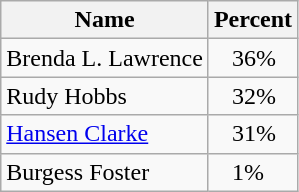<table class="wikitable">
<tr>
<th>Name</th>
<th>Percent</th>
</tr>
<tr>
<td>Brenda L. Lawrence</td>
<td>   36%</td>
</tr>
<tr>
<td>Rudy Hobbs</td>
<td>   32%</td>
</tr>
<tr>
<td><a href='#'>Hansen Clarke</a></td>
<td>   31%</td>
</tr>
<tr>
<td>Burgess Foster</td>
<td>   1%</td>
</tr>
</table>
